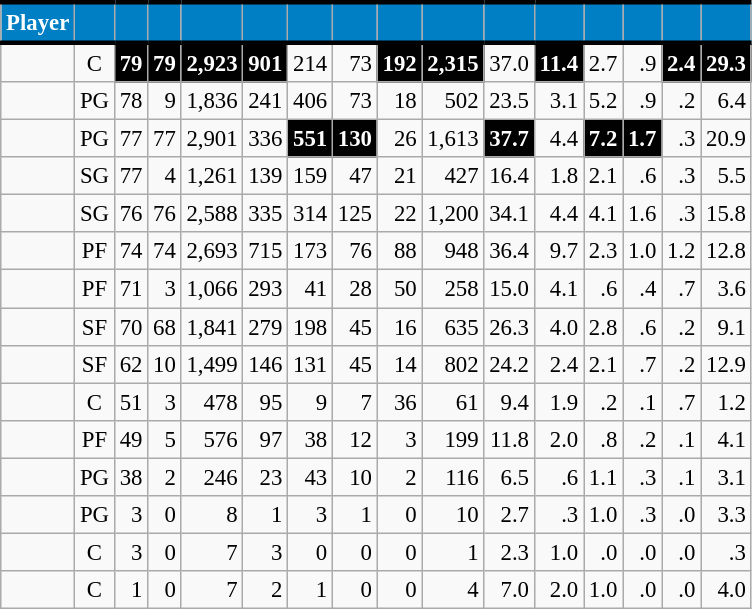<table class="wikitable sortable" style="font-size: 95%; text-align:right;">
<tr>
<th style="background:#007FC5; color:#FFFFFF; border-top:#010101 3px solid; border-bottom:#010101 3px solid;">Player</th>
<th style="background:#007FC5; color:#FFFFFF; border-top:#010101 3px solid; border-bottom:#010101 3px solid;"></th>
<th style="background:#007FC5; color:#FFFFFF; border-top:#010101 3px solid; border-bottom:#010101 3px solid;"></th>
<th style="background:#007FC5; color:#FFFFFF; border-top:#010101 3px solid; border-bottom:#010101 3px solid;"></th>
<th style="background:#007FC5; color:#FFFFFF; border-top:#010101 3px solid; border-bottom:#010101 3px solid;"></th>
<th style="background:#007FC5; color:#FFFFFF; border-top:#010101 3px solid; border-bottom:#010101 3px solid;"></th>
<th style="background:#007FC5; color:#FFFFFF; border-top:#010101 3px solid; border-bottom:#010101 3px solid;"></th>
<th style="background:#007FC5; color:#FFFFFF; border-top:#010101 3px solid; border-bottom:#010101 3px solid;"></th>
<th style="background:#007FC5; color:#FFFFFF; border-top:#010101 3px solid; border-bottom:#010101 3px solid;"></th>
<th style="background:#007FC5; color:#FFFFFF; border-top:#010101 3px solid; border-bottom:#010101 3px solid;"></th>
<th style="background:#007FC5; color:#FFFFFF; border-top:#010101 3px solid; border-bottom:#010101 3px solid;"></th>
<th style="background:#007FC5; color:#FFFFFF; border-top:#010101 3px solid; border-bottom:#010101 3px solid;"></th>
<th style="background:#007FC5; color:#FFFFFF; border-top:#010101 3px solid; border-bottom:#010101 3px solid;"></th>
<th style="background:#007FC5; color:#FFFFFF; border-top:#010101 3px solid; border-bottom:#010101 3px solid;"></th>
<th style="background:#007FC5; color:#FFFFFF; border-top:#010101 3px solid; border-bottom:#010101 3px solid;"></th>
<th style="background:#007FC5; color:#FFFFFF; border-top:#010101 3px solid; border-bottom:#010101 3px solid;"></th>
</tr>
<tr>
<td style="text-align:left;"></td>
<td style="text-align:center;">C</td>
<td style="background:#010101; color:#FFFFFF;"><strong>79</strong></td>
<td style="background:#010101; color:#FFFFFF;"><strong>79</strong></td>
<td style="background:#010101; color:#FFFFFF;"><strong>2,923</strong></td>
<td style="background:#010101; color:#FFFFFF;"><strong>901</strong></td>
<td>214</td>
<td>73</td>
<td style="background:#010101; color:#FFFFFF;"><strong>192</strong></td>
<td style="background:#010101; color:#FFFFFF;"><strong>2,315</strong></td>
<td>37.0</td>
<td style="background:#010101; color:#FFFFFF;"><strong>11.4</strong></td>
<td>2.7</td>
<td>.9</td>
<td style="background:#010101; color:#FFFFFF;"><strong>2.4</strong></td>
<td style="background:#010101; color:#FFFFFF;"><strong>29.3</strong></td>
</tr>
<tr>
<td style="text-align:left;"></td>
<td style="text-align:center;">PG</td>
<td>78</td>
<td>9</td>
<td>1,836</td>
<td>241</td>
<td>406</td>
<td>73</td>
<td>18</td>
<td>502</td>
<td>23.5</td>
<td>3.1</td>
<td>5.2</td>
<td>.9</td>
<td>.2</td>
<td>6.4</td>
</tr>
<tr>
<td style="text-align:left;"></td>
<td style="text-align:center;">PG</td>
<td>77</td>
<td>77</td>
<td>2,901</td>
<td>336</td>
<td style="background:#010101; color:#FFFFFF;"><strong>551</strong></td>
<td style="background:#010101; color:#FFFFFF;"><strong>130</strong></td>
<td>26</td>
<td>1,613</td>
<td style="background:#010101; color:#FFFFFF;"><strong>37.7</strong></td>
<td>4.4</td>
<td style="background:#010101; color:#FFFFFF;"><strong>7.2</strong></td>
<td style="background:#010101; color:#FFFFFF;"><strong>1.7</strong></td>
<td>.3</td>
<td>20.9</td>
</tr>
<tr>
<td style="text-align:left;"></td>
<td style="text-align:center;">SG</td>
<td>77</td>
<td>4</td>
<td>1,261</td>
<td>139</td>
<td>159</td>
<td>47</td>
<td>21</td>
<td>427</td>
<td>16.4</td>
<td>1.8</td>
<td>2.1</td>
<td>.6</td>
<td>.3</td>
<td>5.5</td>
</tr>
<tr>
<td style="text-align:left;"></td>
<td style="text-align:center;">SG</td>
<td>76</td>
<td>76</td>
<td>2,588</td>
<td>335</td>
<td>314</td>
<td>125</td>
<td>22</td>
<td>1,200</td>
<td>34.1</td>
<td>4.4</td>
<td>4.1</td>
<td>1.6</td>
<td>.3</td>
<td>15.8</td>
</tr>
<tr>
<td style="text-align:left;"></td>
<td style="text-align:center;">PF</td>
<td>74</td>
<td>74</td>
<td>2,693</td>
<td>715</td>
<td>173</td>
<td>76</td>
<td>88</td>
<td>948</td>
<td>36.4</td>
<td>9.7</td>
<td>2.3</td>
<td>1.0</td>
<td>1.2</td>
<td>12.8</td>
</tr>
<tr>
<td style="text-align:left;"></td>
<td style="text-align:center;">PF</td>
<td>71</td>
<td>3</td>
<td>1,066</td>
<td>293</td>
<td>41</td>
<td>28</td>
<td>50</td>
<td>258</td>
<td>15.0</td>
<td>4.1</td>
<td>.6</td>
<td>.4</td>
<td>.7</td>
<td>3.6</td>
</tr>
<tr>
<td style="text-align:left;"></td>
<td style="text-align:center;">SF</td>
<td>70</td>
<td>68</td>
<td>1,841</td>
<td>279</td>
<td>198</td>
<td>45</td>
<td>16</td>
<td>635</td>
<td>26.3</td>
<td>4.0</td>
<td>2.8</td>
<td>.6</td>
<td>.2</td>
<td>9.1</td>
</tr>
<tr>
<td style="text-align:left;"></td>
<td style="text-align:center;">SF</td>
<td>62</td>
<td>10</td>
<td>1,499</td>
<td>146</td>
<td>131</td>
<td>45</td>
<td>14</td>
<td>802</td>
<td>24.2</td>
<td>2.4</td>
<td>2.1</td>
<td>.7</td>
<td>.2</td>
<td>12.9</td>
</tr>
<tr>
<td style="text-align:left;"></td>
<td style="text-align:center;">C</td>
<td>51</td>
<td>3</td>
<td>478</td>
<td>95</td>
<td>9</td>
<td>7</td>
<td>36</td>
<td>61</td>
<td>9.4</td>
<td>1.9</td>
<td>.2</td>
<td>.1</td>
<td>.7</td>
<td>1.2</td>
</tr>
<tr>
<td style="text-align:left;"></td>
<td style="text-align:center;">PF</td>
<td>49</td>
<td>5</td>
<td>576</td>
<td>97</td>
<td>38</td>
<td>12</td>
<td>3</td>
<td>199</td>
<td>11.8</td>
<td>2.0</td>
<td>.8</td>
<td>.2</td>
<td>.1</td>
<td>4.1</td>
</tr>
<tr>
<td style="text-align:left;"></td>
<td style="text-align:center;">PG</td>
<td>38</td>
<td>2</td>
<td>246</td>
<td>23</td>
<td>43</td>
<td>10</td>
<td>2</td>
<td>116</td>
<td>6.5</td>
<td>.6</td>
<td>1.1</td>
<td>.3</td>
<td>.1</td>
<td>3.1</td>
</tr>
<tr>
<td style="text-align:left;"></td>
<td style="text-align:center;">PG</td>
<td>3</td>
<td>0</td>
<td>8</td>
<td>1</td>
<td>3</td>
<td>1</td>
<td>0</td>
<td>10</td>
<td>2.7</td>
<td>.3</td>
<td>1.0</td>
<td>.3</td>
<td>.0</td>
<td>3.3</td>
</tr>
<tr>
<td style="text-align:left;"></td>
<td style="text-align:center;">C</td>
<td>3</td>
<td>0</td>
<td>7</td>
<td>3</td>
<td>0</td>
<td>0</td>
<td>0</td>
<td>1</td>
<td>2.3</td>
<td>1.0</td>
<td>.0</td>
<td>.0</td>
<td>.0</td>
<td>.3</td>
</tr>
<tr>
<td style="text-align:left;"></td>
<td style="text-align:center;">C</td>
<td>1</td>
<td>0</td>
<td>7</td>
<td>2</td>
<td>1</td>
<td>0</td>
<td>0</td>
<td>4</td>
<td>7.0</td>
<td>2.0</td>
<td>1.0</td>
<td>.0</td>
<td>.0</td>
<td>4.0</td>
</tr>
</table>
